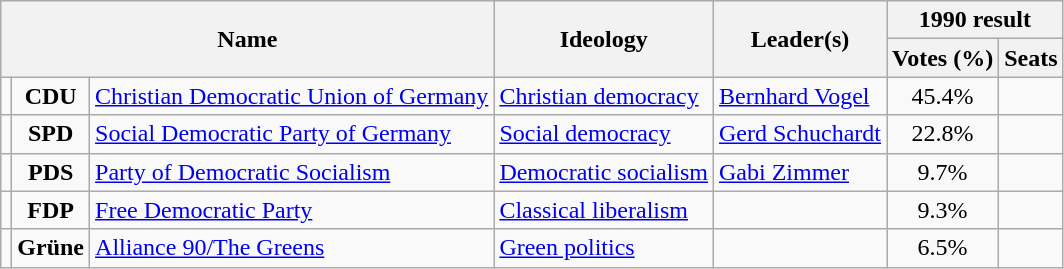<table class="wikitable">
<tr>
<th rowspan=2 colspan=3>Name</th>
<th rowspan=2>Ideology</th>
<th rowspan=2>Leader(s)</th>
<th colspan=2>1990 result</th>
</tr>
<tr>
<th>Votes (%)</th>
<th>Seats</th>
</tr>
<tr>
<td bgcolor=></td>
<td align=center><strong>CDU</strong></td>
<td><a href='#'>Christian Democratic Union of Germany</a><br></td>
<td><a href='#'>Christian democracy</a></td>
<td><a href='#'>Bernhard Vogel</a></td>
<td align=center>45.4%</td>
<td></td>
</tr>
<tr>
<td bgcolor=></td>
<td align=center><strong>SPD</strong></td>
<td><a href='#'>Social Democratic Party of Germany</a><br></td>
<td><a href='#'>Social democracy</a></td>
<td><a href='#'>Gerd Schuchardt</a></td>
<td align=center>22.8%</td>
<td></td>
</tr>
<tr>
<td bgcolor=></td>
<td align=center><strong>PDS</strong></td>
<td><a href='#'>Party of Democratic Socialism</a><br></td>
<td><a href='#'>Democratic socialism</a></td>
<td><a href='#'>Gabi Zimmer</a></td>
<td align=center>9.7%</td>
<td></td>
</tr>
<tr>
<td bgcolor=></td>
<td align=center><strong>FDP</strong></td>
<td><a href='#'>Free Democratic Party</a><br></td>
<td><a href='#'>Classical liberalism</a></td>
<td></td>
<td align=center>9.3%</td>
<td></td>
</tr>
<tr>
<td bgcolor=></td>
<td align=center><strong>Grüne</strong></td>
<td><a href='#'>Alliance 90/The Greens</a><br></td>
<td><a href='#'>Green politics</a></td>
<td></td>
<td align=center>6.5%</td>
<td></td>
</tr>
</table>
